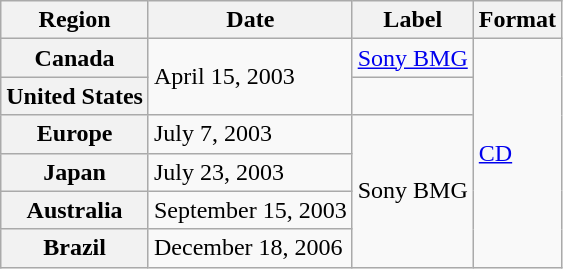<table class="wikitable plainrowheaders">
<tr>
<th>Region</th>
<th>Date</th>
<th>Label</th>
<th>Format</th>
</tr>
<tr>
<th scope="row">Canada</th>
<td rowspan="2">April 15, 2003</td>
<td><a href='#'>Sony BMG</a></td>
<td rowspan="6"><a href='#'>CD</a></td>
</tr>
<tr>
<th scope="row">United States</th>
<td></td>
</tr>
<tr>
<th scope="row">Europe</th>
<td>July 7, 2003</td>
<td rowspan="4">Sony BMG</td>
</tr>
<tr>
<th scope="row">Japan</th>
<td>July 23, 2003</td>
</tr>
<tr>
<th scope="row">Australia</th>
<td>September 15, 2003</td>
</tr>
<tr>
<th scope="row">Brazil</th>
<td>December 18, 2006</td>
</tr>
</table>
